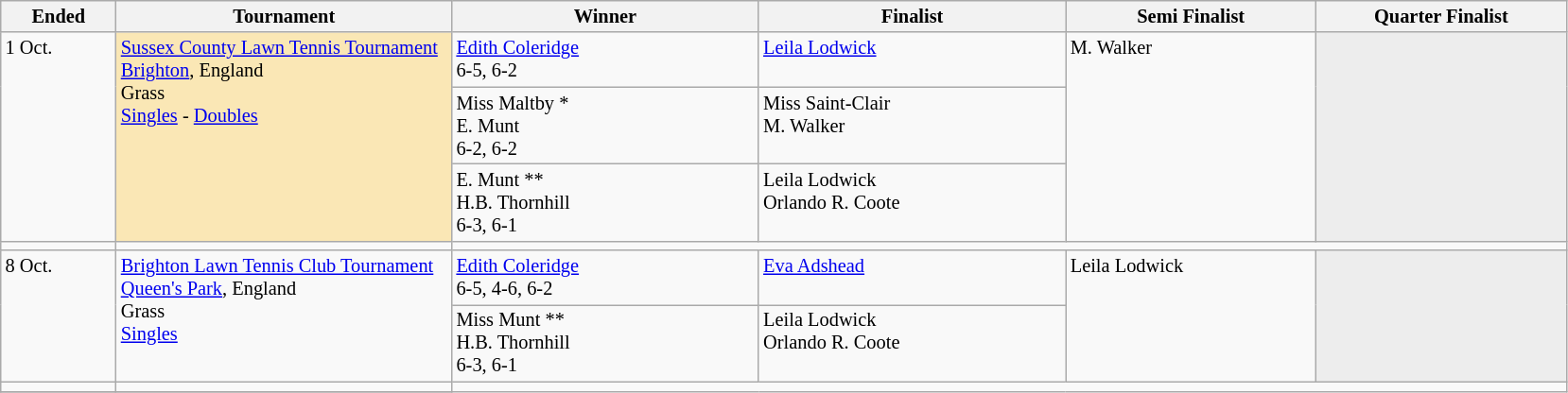<table class="wikitable" style="font-size:85%;">
<tr>
<th width="75">Ended</th>
<th width="230">Tournament</th>
<th width="210">Winner</th>
<th width="210">Finalist</th>
<th width="170">Semi Finalist</th>
<th width="170">Quarter Finalist</th>
</tr>
<tr valign=top>
<td rowspan=3>1 Oct.</td>
<td style="background:#fae7b5" rowspan=3><a href='#'>Sussex County Lawn Tennis Tournament</a><br><a href='#'>Brighton</a>, England<br>Grass<br><a href='#'>Singles</a> - <a href='#'>Doubles</a></td>
<td> <a href='#'>Edith Coleridge</a><br>6-5, 6-2</td>
<td> <a href='#'>Leila Lodwick</a></td>
<td rowspan=3> M. Walker</td>
<td style="background:#ededed;" rowspan=3></td>
</tr>
<tr valign=top>
<td> Miss Maltby * <br> E. Munt<br>6-2, 6-2</td>
<td> Miss Saint-Clair<br> M. Walker</td>
</tr>
<tr valign=top>
<td> E. Munt ** <br> H.B. Thornhill<br>6-3, 6-1</td>
<td> Leila Lodwick<br> Orlando R. Coote</td>
</tr>
<tr valign=top>
<td></td>
<td></td>
</tr>
<tr valign=top>
<td rowspan=2>8 Oct.</td>
<td rowspan=2><a href='#'>Brighton Lawn Tennis Club Tournament</a><br> <a href='#'>Queen's Park</a>, England<br>Grass<br><a href='#'>Singles</a></td>
<td> <a href='#'>Edith Coleridge</a><br>6-5, 4-6, 6-2</td>
<td>  <a href='#'>Eva Adshead</a></td>
<td rowspan=2>  Leila Lodwick</td>
<td style="background:#ededed;" rowspan=2></td>
</tr>
<tr valign=top>
<td>  Miss Munt ** <br>  H.B. Thornhill<br>6-3, 6-1</td>
<td>  Leila Lodwick<br>  Orlando R. Coote</td>
</tr>
<tr valign=top>
<td></td>
<td></td>
</tr>
<tr valign=top>
</tr>
</table>
